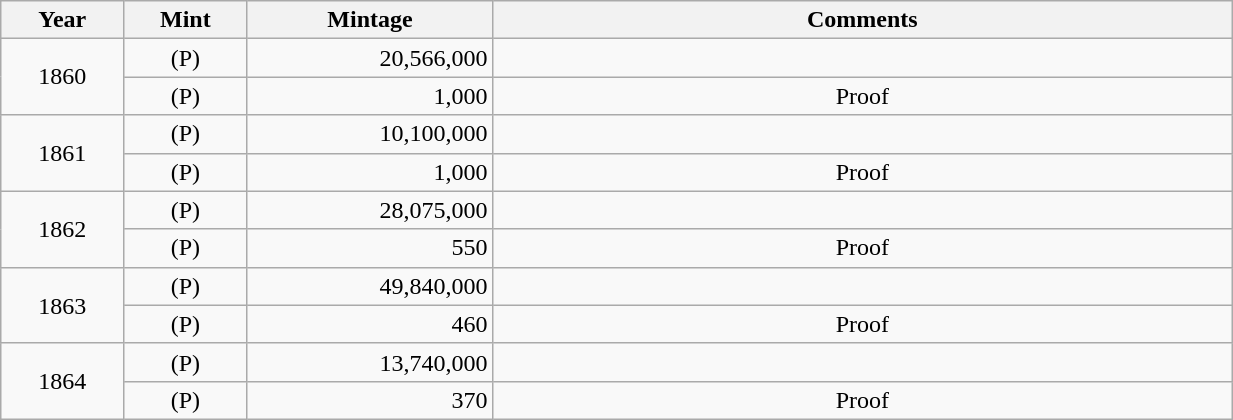<table class="wikitable sortable" style="min-width:65%; text-align:center;">
<tr>
<th width="10%">Year</th>
<th width="10%">Mint</th>
<th width="20%">Mintage</th>
<th width="60%">Comments</th>
</tr>
<tr>
<td rowspan="2">1860</td>
<td>(P)</td>
<td align="right">20,566,000</td>
<td></td>
</tr>
<tr>
<td>(P)</td>
<td align="right">1,000</td>
<td>Proof</td>
</tr>
<tr>
<td rowspan="2">1861</td>
<td>(P)</td>
<td align="right">10,100,000</td>
<td></td>
</tr>
<tr>
<td>(P)</td>
<td align="right">1,000</td>
<td>Proof</td>
</tr>
<tr>
<td rowspan="2">1862</td>
<td>(P)</td>
<td align="right">28,075,000</td>
<td></td>
</tr>
<tr>
<td>(P)</td>
<td align="right">550</td>
<td>Proof</td>
</tr>
<tr>
<td rowspan="2">1863</td>
<td>(P)</td>
<td align="right">49,840,000</td>
<td></td>
</tr>
<tr>
<td>(P)</td>
<td align="right">460</td>
<td>Proof</td>
</tr>
<tr>
<td rowspan="2">1864</td>
<td>(P)</td>
<td align="right">13,740,000</td>
<td></td>
</tr>
<tr>
<td>(P)</td>
<td align="right">370</td>
<td>Proof</td>
</tr>
</table>
